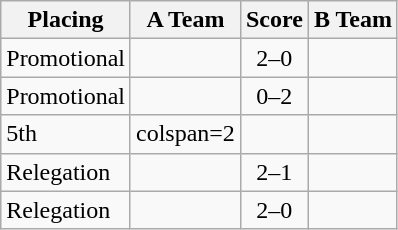<table class=wikitable style="border:1px solid #AAAAAA;">
<tr>
<th>Placing</th>
<th>A Team</th>
<th>Score</th>
<th>B Team</th>
</tr>
<tr>
<td>Promotional</td>
<td><strong></strong></td>
<td align="center">2–0</td>
<td></td>
</tr>
<tr>
<td>Promotional</td>
<td></td>
<td align="center">0–2</td>
<td><strong></strong></td>
</tr>
<tr>
<td>5th</td>
<td>colspan=2 </td>
<td></td>
</tr>
<tr>
<td>Relegation</td>
<td><strong></strong></td>
<td align="center">2–1</td>
<td><em></em></td>
</tr>
<tr>
<td>Relegation</td>
<td><strong></strong></td>
<td align="center">2–0</td>
<td><em></em></td>
</tr>
</table>
